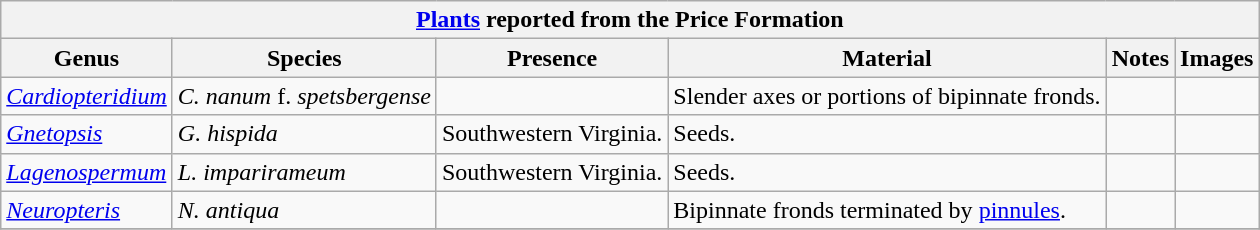<table class="wikitable" align="center">
<tr>
<th colspan="6" align="center"><strong><a href='#'>Plants</a> reported from the Price Formation</strong></th>
</tr>
<tr>
<th>Genus</th>
<th>Species</th>
<th>Presence</th>
<th><strong>Material</strong></th>
<th>Notes</th>
<th>Images</th>
</tr>
<tr>
<td><em><a href='#'>Cardiopteridium</a></em></td>
<td><em>C. nanum</em> f. <em>spetsbergense</em></td>
<td></td>
<td>Slender axes or portions of bipinnate fronds.</td>
<td></td>
<td></td>
</tr>
<tr>
<td><em><a href='#'>Gnetopsis</a></em></td>
<td><em>G. hispida</em></td>
<td>Southwestern Virginia.</td>
<td>Seeds.</td>
<td></td>
<td></td>
</tr>
<tr>
<td><em><a href='#'>Lagenospermum</a></em></td>
<td><em>L. imparirameum</em></td>
<td>Southwestern Virginia.</td>
<td>Seeds.</td>
<td></td>
<td></td>
</tr>
<tr>
<td><em><a href='#'>Neuropteris</a></em></td>
<td><em>N. antiqua</em></td>
<td></td>
<td>Bipinnate fronds terminated by <a href='#'>pinnules</a>.</td>
<td></td>
<td></td>
</tr>
<tr>
</tr>
</table>
